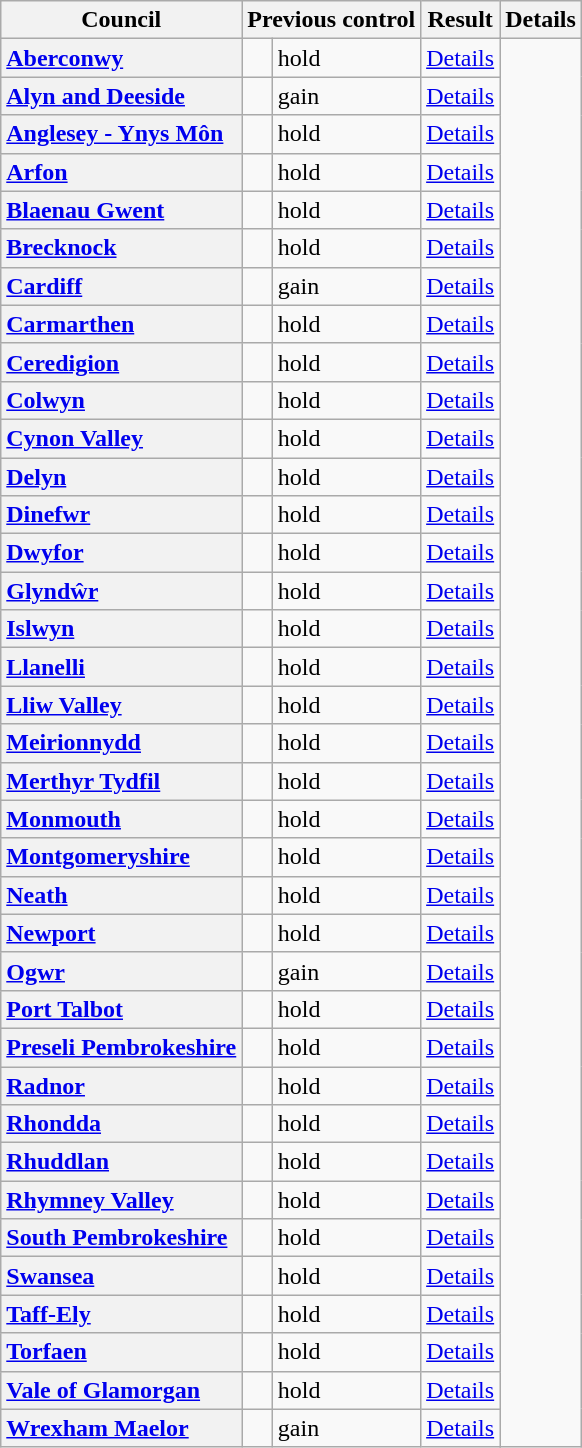<table class="wikitable sortable" border="1">
<tr>
<th scope="col">Council</th>
<th colspan=2>Previous control</th>
<th colspan=2>Result</th>
<th class="unsortable" scope="col">Details</th>
</tr>
<tr>
<th scope="row" style="text-align: left;"><a href='#'>Aberconwy</a></th>
<td></td>
<td> hold</td>
<td><a href='#'>Details</a></td>
</tr>
<tr>
<th scope="row" style="text-align: left;"><a href='#'>Alyn and Deeside</a></th>
<td></td>
<td> gain</td>
<td><a href='#'>Details</a></td>
</tr>
<tr>
<th scope="row" style="text-align: left;"><a href='#'>Anglesey - Ynys Môn</a></th>
<td></td>
<td> hold</td>
<td><a href='#'>Details</a></td>
</tr>
<tr>
<th scope="row" style="text-align: left;"><a href='#'>Arfon</a></th>
<td></td>
<td> hold</td>
<td><a href='#'>Details</a></td>
</tr>
<tr>
<th scope="row" style="text-align: left;"><a href='#'>Blaenau Gwent</a></th>
<td></td>
<td> hold</td>
<td><a href='#'>Details</a></td>
</tr>
<tr>
<th scope="row" style="text-align: left;"><a href='#'>Brecknock</a></th>
<td></td>
<td> hold</td>
<td><a href='#'>Details</a></td>
</tr>
<tr>
<th scope="row" style="text-align: left;"><a href='#'>Cardiff</a></th>
<td></td>
<td> gain</td>
<td><a href='#'>Details</a></td>
</tr>
<tr>
<th scope="row" style="text-align: left;"><a href='#'>Carmarthen</a></th>
<td></td>
<td> hold</td>
<td><a href='#'>Details</a></td>
</tr>
<tr>
<th scope="row" style="text-align: left;"><a href='#'>Ceredigion</a></th>
<td></td>
<td> hold</td>
<td><a href='#'>Details</a></td>
</tr>
<tr>
<th scope="row" style="text-align: left;"><a href='#'>Colwyn</a></th>
<td></td>
<td> hold</td>
<td><a href='#'>Details</a></td>
</tr>
<tr>
<th scope="row" style="text-align: left;"><a href='#'>Cynon Valley</a></th>
<td></td>
<td> hold</td>
<td><a href='#'>Details</a></td>
</tr>
<tr>
<th scope="row" style="text-align: left;"><a href='#'>Delyn</a></th>
<td></td>
<td> hold</td>
<td><a href='#'>Details</a></td>
</tr>
<tr>
<th scope="row" style="text-align: left;"><a href='#'>Dinefwr</a></th>
<td></td>
<td> hold</td>
<td><a href='#'>Details</a></td>
</tr>
<tr>
<th scope="row" style="text-align: left;"><a href='#'>Dwyfor</a></th>
<td></td>
<td> hold</td>
<td><a href='#'>Details</a></td>
</tr>
<tr>
<th scope="row" style="text-align: left;"><a href='#'>Glyndŵr</a></th>
<td></td>
<td> hold</td>
<td><a href='#'>Details</a></td>
</tr>
<tr>
<th scope="row" style="text-align: left;"><a href='#'>Islwyn</a></th>
<td></td>
<td> hold</td>
<td><a href='#'>Details</a></td>
</tr>
<tr>
<th scope="row" style="text-align: left;"><a href='#'>Llanelli</a></th>
<td></td>
<td> hold</td>
<td><a href='#'>Details</a></td>
</tr>
<tr>
<th scope="row" style="text-align: left;"><a href='#'>Lliw Valley</a></th>
<td></td>
<td> hold</td>
<td><a href='#'>Details</a></td>
</tr>
<tr>
<th scope="row" style="text-align: left;"><a href='#'>Meirionnydd</a></th>
<td></td>
<td> hold</td>
<td><a href='#'>Details</a></td>
</tr>
<tr>
<th scope="row" style="text-align: left;"><a href='#'>Merthyr Tydfil</a></th>
<td></td>
<td> hold</td>
<td><a href='#'>Details</a></td>
</tr>
<tr>
<th scope="row" style="text-align: left;"><a href='#'>Monmouth</a></th>
<td></td>
<td> hold</td>
<td><a href='#'>Details</a></td>
</tr>
<tr>
<th scope="row" style="text-align: left;"><a href='#'>Montgomeryshire</a></th>
<td></td>
<td> hold</td>
<td><a href='#'>Details</a></td>
</tr>
<tr>
<th scope="row" style="text-align: left;"><a href='#'>Neath</a></th>
<td></td>
<td> hold</td>
<td><a href='#'>Details</a></td>
</tr>
<tr>
<th scope="row" style="text-align: left;"><a href='#'>Newport</a></th>
<td></td>
<td> hold</td>
<td><a href='#'>Details</a></td>
</tr>
<tr>
<th scope="row" style="text-align: left;"><a href='#'>Ogwr</a></th>
<td></td>
<td> gain</td>
<td><a href='#'>Details</a></td>
</tr>
<tr>
<th scope="row" style="text-align: left;"><a href='#'>Port Talbot</a></th>
<td></td>
<td> hold</td>
<td><a href='#'>Details</a></td>
</tr>
<tr>
<th scope="row" style="text-align: left;"><a href='#'>Preseli Pembrokeshire</a></th>
<td></td>
<td> hold</td>
<td><a href='#'>Details</a></td>
</tr>
<tr>
<th scope="row" style="text-align: left;"><a href='#'>Radnor</a></th>
<td></td>
<td> hold</td>
<td><a href='#'>Details</a></td>
</tr>
<tr>
<th scope="row" style="text-align: left;"><a href='#'>Rhondda</a></th>
<td></td>
<td> hold</td>
<td><a href='#'>Details</a></td>
</tr>
<tr>
<th scope="row" style="text-align: left;"><a href='#'>Rhuddlan</a></th>
<td></td>
<td> hold</td>
<td><a href='#'>Details</a></td>
</tr>
<tr>
<th scope="row" style="text-align: left;"><a href='#'>Rhymney Valley</a></th>
<td></td>
<td> hold</td>
<td><a href='#'>Details</a></td>
</tr>
<tr>
<th scope="row" style="text-align: left;"><a href='#'>South Pembrokeshire</a></th>
<td></td>
<td> hold</td>
<td><a href='#'>Details</a></td>
</tr>
<tr>
<th scope="row" style="text-align: left;"><a href='#'>Swansea</a></th>
<td></td>
<td> hold</td>
<td><a href='#'>Details</a></td>
</tr>
<tr>
<th scope="row" style="text-align: left;"><a href='#'>Taff-Ely</a></th>
<td></td>
<td> hold</td>
<td><a href='#'>Details</a></td>
</tr>
<tr>
<th scope="row" style="text-align: left;"><a href='#'>Torfaen</a></th>
<td></td>
<td> hold</td>
<td><a href='#'>Details</a></td>
</tr>
<tr>
<th scope="row" style="text-align: left;"><a href='#'>Vale of Glamorgan</a></th>
<td></td>
<td> hold</td>
<td><a href='#'>Details</a></td>
</tr>
<tr>
<th scope="row" style="text-align: left;"><a href='#'>Wrexham Maelor</a></th>
<td></td>
<td> gain</td>
<td><a href='#'>Details</a></td>
</tr>
</table>
